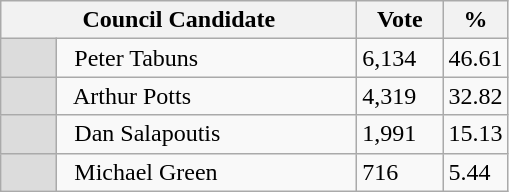<table class="wikitable">
<tr>
<th bgcolor="#DDDDFF" width="230px" colspan="2">Council Candidate</th>
<th bgcolor="#DDDDFF" width="50px">Vote</th>
<th bgcolor="#DDDDFF" width="30px">%</th>
</tr>
<tr>
<td bgcolor=#DCDCDC width="30px"> </td>
<td>  Peter Tabuns</td>
<td>6,134</td>
<td>46.61</td>
</tr>
<tr>
<td bgcolor=#DCDCDC width="30px"> </td>
<td>  Arthur Potts</td>
<td>4,319</td>
<td>32.82</td>
</tr>
<tr>
<td bgcolor=#DCDCDC width="30px"> </td>
<td>  Dan Salapoutis</td>
<td>1,991</td>
<td>15.13</td>
</tr>
<tr>
<td bgcolor=#DCDCDC width="30px"> </td>
<td>  Michael Green</td>
<td>716</td>
<td>5.44</td>
</tr>
</table>
